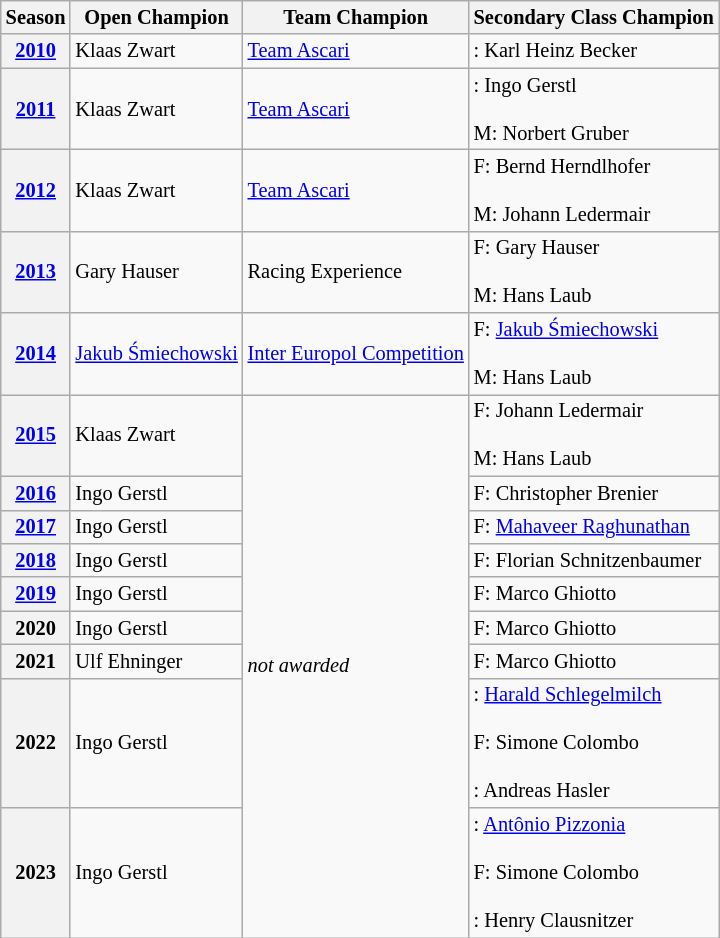<table class="wikitable" style="font-size:85%;">
<tr>
<th>Season</th>
<th>Open Champion</th>
<th>Team Champion</th>
<th>Secondary Class Champion</th>
</tr>
<tr>
<th><a href='#'>2010</a></th>
<td> Klaas Zwart<br></td>
<td> <a href='#'>Team Ascari</a></td>
<td>:  Karl Heinz Becker<br></td>
</tr>
<tr>
<th><a href='#'>2011</a></th>
<td> Klaas Zwart<br></td>
<td> <a href='#'>Team Ascari</a></td>
<td>:  Ingo Gerstl<br><br>M:  Norbert Gruber<br></td>
</tr>
<tr>
<th><a href='#'>2012</a></th>
<td> Klaas Zwart<br></td>
<td> <a href='#'>Team Ascari</a></td>
<td>F:  Bernd Herndlhofer<br><br>M:  Johann Ledermair<br></td>
</tr>
<tr>
<th><a href='#'>2013</a></th>
<td> Gary Hauser<br></td>
<td> Racing Experience</td>
<td>F:  Gary Hauser<br><br>M:  Hans Laub<br></td>
</tr>
<tr>
<th><a href='#'>2014</a></th>
<td> <a href='#'>Jakub Śmiechowski</a><br></td>
<td> <a href='#'>Inter Europol Competition</a></td>
<td>F:  <a href='#'>Jakub Śmiechowski</a><br><br>M:  Hans Laub<br></td>
</tr>
<tr>
<th><a href='#'>2015</a></th>
<td> Klaas Zwart<br></td>
<td rowspan="9"><em>not awarded</em></td>
<td>F:  Johann Ledermair<br><br>M:  Hans Laub<br></td>
</tr>
<tr>
<th><a href='#'>2016</a></th>
<td> Ingo Gerstl<br></td>
<td>F:  Christopher Brenier<br></td>
</tr>
<tr>
<th><a href='#'>2017</a></th>
<td> Ingo Gerstl<br></td>
<td>F:  <a href='#'>Mahaveer Raghunathan</a><br></td>
</tr>
<tr>
<th><a href='#'>2018</a></th>
<td> Ingo Gerstl<br></td>
<td>F:  Florian Schnitzenbaumer<br></td>
</tr>
<tr>
<th><a href='#'>2019</a></th>
<td> Ingo Gerstl<br></td>
<td>F:  Marco Ghiotto<br></td>
</tr>
<tr>
<th>2020</th>
<td> Ingo Gerstl<br></td>
<td>F:  Marco Ghiotto<br></td>
</tr>
<tr>
<th>2021</th>
<td> Ulf Ehninger<br></td>
<td>F:  Marco Ghiotto<br></td>
</tr>
<tr>
<th>2022</th>
<td> Ingo Gerstl<br></td>
<td>:  <a href='#'>Harald Schlegelmilch</a><br><br>F:  Simone Colombo<br><br>:  Andreas Hasler<br></td>
</tr>
<tr>
<th>2023</th>
<td> Ingo Gerstl<br></td>
<td>:  <a href='#'>Antônio Pizzonia</a><br><br>F:  Simone Colombo<br><br>:  Henry Clausnitzer<br></td>
</tr>
</table>
